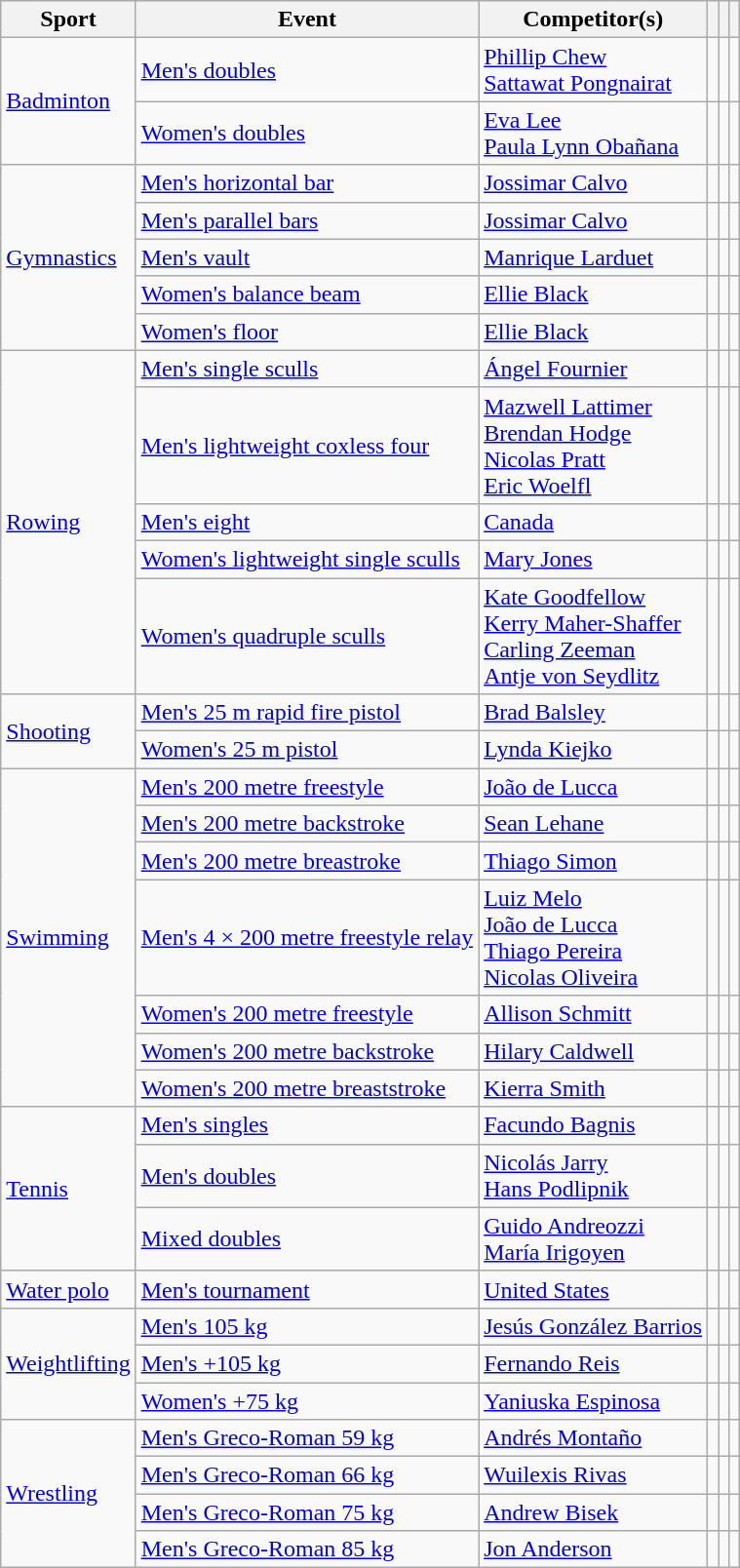<table class="wikitable">
<tr>
<th>Sport</th>
<th>Event</th>
<th>Competitor(s)</th>
<th></th>
<th></th>
<th></th>
</tr>
<tr>
<td rowspan="2"><a href='#'>Badminton</a></td>
<td><a href='#'>Men's doubles</a></td>
<td><a href='#'>Phillip Chew</a><br><a href='#'>Sattawat Pongnairat</a></td>
<td></td>
<td></td>
<td></td>
</tr>
<tr>
<td><a href='#'>Women's doubles</a></td>
<td><a href='#'>Eva Lee</a><br><a href='#'>Paula Lynn Obañana</a></td>
<td></td>
<td></td>
<td></td>
</tr>
<tr>
<td rowspan="5"><a href='#'>Gymnastics</a></td>
<td><a href='#'>Men's horizontal bar</a></td>
<td><a href='#'>Jossimar Calvo</a></td>
<td></td>
<td></td>
<td></td>
</tr>
<tr>
<td><a href='#'>Men's parallel bars</a></td>
<td><a href='#'>Jossimar Calvo</a></td>
<td></td>
<td></td>
<td></td>
</tr>
<tr>
<td><a href='#'>Men's vault</a></td>
<td><a href='#'>Manrique Larduet</a></td>
<td></td>
<td></td>
<td></td>
</tr>
<tr>
<td><a href='#'>Women's balance beam</a></td>
<td><a href='#'>Ellie Black</a></td>
<td></td>
<td></td>
<td></td>
</tr>
<tr>
<td><a href='#'>Women's floor</a></td>
<td><a href='#'>Ellie Black</a></td>
<td></td>
<td></td>
<td></td>
</tr>
<tr>
<td rowspan="5"><a href='#'>Rowing</a></td>
<td><a href='#'>Men's single sculls</a></td>
<td><a href='#'>Ángel Fournier</a></td>
<td></td>
<td></td>
<td></td>
</tr>
<tr>
<td><a href='#'>Men's lightweight coxless four</a></td>
<td><a href='#'>Mazwell Lattimer</a><br><a href='#'>Brendan Hodge</a><br><a href='#'>Nicolas Pratt</a><br><a href='#'>Eric Woelfl</a></td>
<td></td>
<td></td>
<td></td>
</tr>
<tr>
<td><a href='#'>Men's eight</a></td>
<td><a href='#'>Canada</a></td>
<td></td>
<td></td>
<td></td>
</tr>
<tr>
<td><a href='#'>Women's lightweight single sculls</a></td>
<td><a href='#'>Mary Jones</a></td>
<td></td>
<td></td>
<td></td>
</tr>
<tr>
<td><a href='#'>Women's quadruple sculls</a></td>
<td><a href='#'>Kate Goodfellow</a><br><a href='#'>Kerry Maher-Shaffer</a><br><a href='#'>Carling Zeeman</a><br><a href='#'>Antje von Seydlitz</a></td>
<td></td>
<td></td>
<td></td>
</tr>
<tr>
<td rowspan="2"><a href='#'>Shooting</a></td>
<td><a href='#'>Men's 25 m rapid fire pistol</a></td>
<td><a href='#'>Brad Balsley</a></td>
<td></td>
<td></td>
<td></td>
</tr>
<tr>
<td><a href='#'>Women's 25 m pistol</a></td>
<td><a href='#'>Lynda Kiejko</a></td>
<td></td>
<td></td>
<td></td>
</tr>
<tr>
<td rowspan="7"><a href='#'>Swimming</a></td>
<td><a href='#'>Men's 200 metre freestyle</a></td>
<td><a href='#'>João de Lucca</a></td>
<td></td>
<td></td>
<td></td>
</tr>
<tr>
<td><a href='#'>Men's 200 metre backstroke</a></td>
<td><a href='#'>Sean Lehane</a></td>
<td></td>
<td></td>
<td></td>
</tr>
<tr>
<td><a href='#'>Men's 200 metre breastroke</a></td>
<td><a href='#'>Thiago Simon</a></td>
<td></td>
<td></td>
<td></td>
</tr>
<tr>
<td><a href='#'>Men's 4 × 200 metre freestyle relay</a></td>
<td><a href='#'>Luiz Melo</a><br><a href='#'>João de Lucca</a><br><a href='#'>Thiago Pereira</a><br><a href='#'>Nicolas Oliveira</a></td>
<td></td>
<td></td>
<td></td>
</tr>
<tr>
<td><a href='#'>Women's 200 metre freestyle</a></td>
<td><a href='#'>Allison Schmitt</a></td>
<td></td>
<td></td>
<td></td>
</tr>
<tr>
<td><a href='#'>Women's 200 metre backstroke</a></td>
<td><a href='#'>Hilary Caldwell</a></td>
<td></td>
<td></td>
<td></td>
</tr>
<tr>
<td><a href='#'>Women's 200 metre breaststroke</a></td>
<td><a href='#'>Kierra Smith</a></td>
<td></td>
<td></td>
<td></td>
</tr>
<tr>
<td rowspan="3"><a href='#'>Tennis</a></td>
<td><a href='#'>Men's singles</a></td>
<td><a href='#'>Facundo Bagnis</a></td>
<td></td>
<td></td>
<td></td>
</tr>
<tr>
<td><a href='#'>Men's doubles</a></td>
<td><a href='#'>Nicolás Jarry</a><br><a href='#'>Hans Podlipnik</a></td>
<td></td>
<td></td>
<td></td>
</tr>
<tr>
<td><a href='#'>Mixed doubles</a></td>
<td><a href='#'>Guido Andreozzi</a><br><a href='#'>María Irigoyen</a></td>
<td></td>
<td></td>
<td></td>
</tr>
<tr>
<td><a href='#'>Water polo</a></td>
<td><a href='#'>Men's tournament</a></td>
<td><a href='#'>United States</a></td>
<td></td>
<td></td>
<td></td>
</tr>
<tr>
<td rowspan="3"><a href='#'>Weightlifting</a></td>
<td><a href='#'>Men's 105 kg</a></td>
<td><a href='#'>Jesús González Barrios</a></td>
<td></td>
<td></td>
<td></td>
</tr>
<tr>
<td><a href='#'>Men's +105 kg</a></td>
<td><a href='#'>Fernando Reis</a></td>
<td></td>
<td></td>
<td></td>
</tr>
<tr>
<td><a href='#'>Women's +75 kg</a></td>
<td><a href='#'>Yaniuska Espinosa</a></td>
<td></td>
<td></td>
<td></td>
</tr>
<tr>
<td rowspan="4"><a href='#'>Wrestling</a></td>
<td><a href='#'>Men's Greco-Roman 59 kg</a></td>
<td><a href='#'>Andrés Montaño</a></td>
<td></td>
<td></td>
<td></td>
</tr>
<tr>
<td><a href='#'>Men's Greco-Roman 66 kg</a></td>
<td><a href='#'>Wuilexis Rivas</a></td>
<td></td>
<td></td>
<td></td>
</tr>
<tr>
<td><a href='#'>Men's Greco-Roman 75 kg</a></td>
<td><a href='#'>Andrew Bisek</a></td>
<td></td>
<td></td>
<td></td>
</tr>
<tr>
<td><a href='#'>Men's Greco-Roman 85 kg</a></td>
<td><a href='#'>Jon Anderson</a></td>
<td></td>
<td></td>
<td></td>
</tr>
</table>
